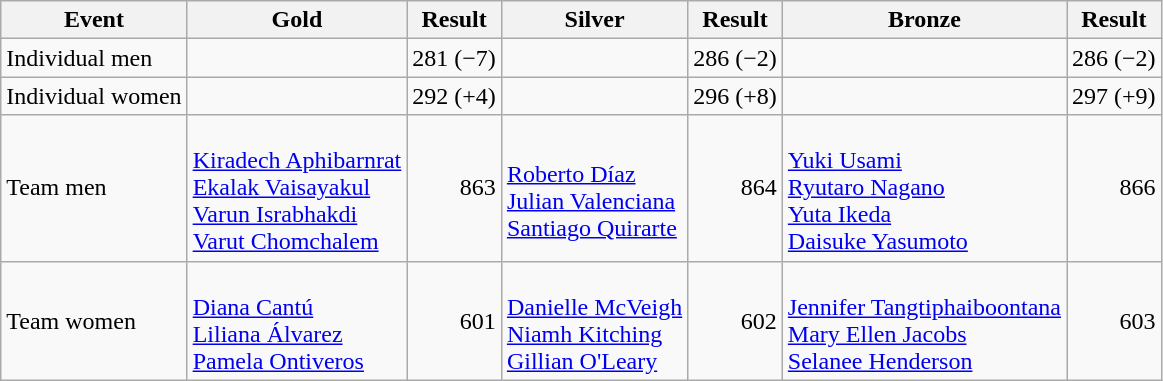<table class="wikitable">
<tr>
<th>Event</th>
<th>Gold</th>
<th>Result</th>
<th>Silver</th>
<th>Result</th>
<th>Bronze</th>
<th>Result</th>
</tr>
<tr>
<td>Individual men</td>
<td></td>
<td align="right">281 (−7)</td>
<td></td>
<td align="right">286 (−2)</td>
<td></td>
<td align="right">286 (−2)</td>
</tr>
<tr>
<td>Individual women</td>
<td></td>
<td align="right">292 (+4)</td>
<td></td>
<td align="right">296 (+8)</td>
<td></td>
<td align="right">297 (+9)</td>
</tr>
<tr>
<td>Team men</td>
<td><br><a href='#'>Kiradech Aphibarnrat</a><br><a href='#'>Ekalak Vaisayakul</a><br><a href='#'>Varun Israbhakdi</a><br><a href='#'>Varut Chomchalem</a></td>
<td align="right">863</td>
<td><br><a href='#'>Roberto Díaz</a><br><a href='#'>Julian Valenciana</a><br><a href='#'>Santiago Quirarte</a></td>
<td align="right">864</td>
<td><br><a href='#'>Yuki Usami</a><br><a href='#'>Ryutaro Nagano</a><br><a href='#'>Yuta Ikeda</a><br><a href='#'>Daisuke Yasumoto</a></td>
<td align="right">866</td>
</tr>
<tr>
<td>Team women</td>
<td><br><a href='#'>Diana Cantú</a><br><a href='#'>Liliana Álvarez</a><br><a href='#'>Pamela Ontiveros</a></td>
<td align="right">601</td>
<td><br><a href='#'>Danielle McVeigh</a><br><a href='#'>Niamh Kitching</a><br><a href='#'>Gillian O'Leary</a></td>
<td align="right">602</td>
<td><br><a href='#'>Jennifer Tangtiphaiboontana</a><br><a href='#'>Mary Ellen Jacobs</a><br><a href='#'>Selanee Henderson</a></td>
<td align="right">603</td>
</tr>
</table>
